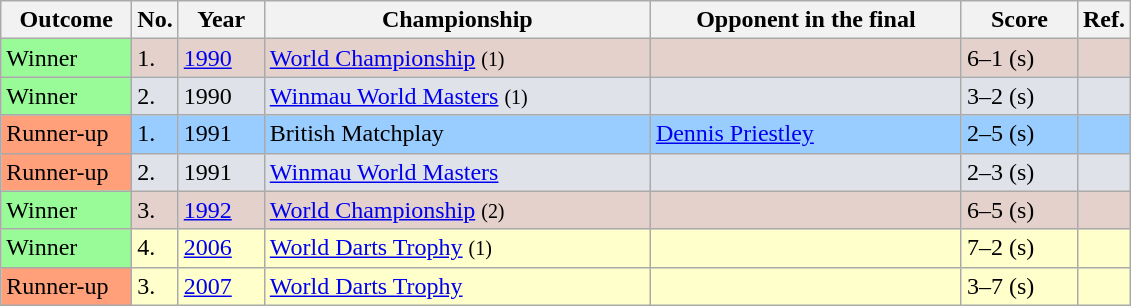<table class="sortable wikitable">
<tr>
<th style="width:80px;">Outcome</th>
<th style="width:20px;">No.</th>
<th style="width:50px;">Year</th>
<th style="width:250px;">Championship</th>
<th style="width:200px;">Opponent in the final</th>
<th style="width:70px;">Score</th>
<th scope="col" style="width:20px;">Ref.</th>
</tr>
<tr style="background:#e5d1cb;">
<td style="background:#98FB98">Winner</td>
<td>1.</td>
<td><a href='#'>1990</a></td>
<td><a href='#'>World Championship</a> <small>(1)</small></td>
<td> </td>
<td>6–1 (s)</td>
<td style="text-align:center;"></td>
</tr>
<tr style="background:#dfe2e9;">
<td style="background:#98FB98">Winner</td>
<td>2.</td>
<td>1990</td>
<td><a href='#'>Winmau World Masters</a> <small>(1)</small></td>
<td> </td>
<td>3–2 (s)</td>
<td style="text-align:center;"></td>
</tr>
<tr style="background:#9cf;">
<td style="background:#ffa07a;">Runner-up</td>
<td>1.</td>
<td>1991</td>
<td>British Matchplay</td>
<td> <a href='#'>Dennis Priestley</a></td>
<td>2–5 (s)</td>
<td></td>
</tr>
<tr style="background:#dfe2e9;">
<td style="background:#ffa07a;">Runner-up</td>
<td>2.</td>
<td>1991</td>
<td><a href='#'>Winmau World Masters</a></td>
<td> </td>
<td>2–3 (s)</td>
<td style="text-align:center;"></td>
</tr>
<tr style="background:#e5d1cb;">
<td style="background:#98FB98">Winner</td>
<td>3.</td>
<td><a href='#'>1992</a></td>
<td><a href='#'>World Championship</a> <small>(2)</small></td>
<td> </td>
<td>6–5 (s)</td>
<td style="text-align:center;"></td>
</tr>
<tr style="background:#ffc;">
<td style="background:#98FB98">Winner</td>
<td>4.</td>
<td><a href='#'>2006</a></td>
<td><a href='#'>World Darts Trophy</a> <small>(1)</small></td>
<td> </td>
<td>7–2 (s)</td>
<td style="text-align:center;"></td>
</tr>
<tr style="background:#ffc;">
<td style="background:#ffa07a;">Runner-up</td>
<td>3.</td>
<td><a href='#'>2007</a></td>
<td><a href='#'>World Darts Trophy</a></td>
<td> </td>
<td>3–7 (s)</td>
<td style="text-align:center;"></td>
</tr>
</table>
